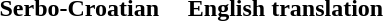<table>
<tr>
<th width="40%">Serbo-Croatian</th>
<th width="50%">English translation</th>
</tr>
<tr>
<td valign="top"><br></td>
<td valign="top"><br></td>
</tr>
</table>
